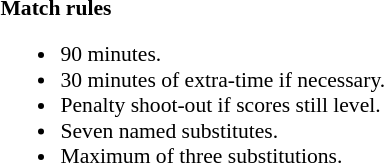<table width=82% style="font-size:90%">
<tr>
<td width=50% valign=top><br>
<strong>Match rules</strong><ul><li>90 minutes.</li><li>30 minutes of extra-time if necessary.</li><li>Penalty shoot-out if scores still level.</li><li>Seven named substitutes.</li><li>Maximum of three substitutions.</li></ul></td>
</tr>
</table>
